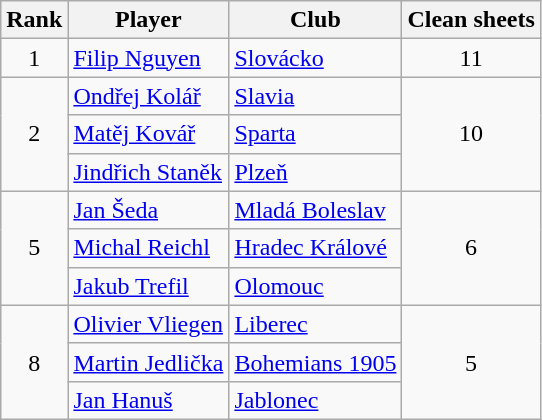<table class="wikitable" style="text-align:center">
<tr>
<th>Rank</th>
<th>Player</th>
<th>Club</th>
<th>Clean sheets</th>
</tr>
<tr>
<td>1</td>
<td align="left"> <a href='#'>Filip Nguyen</a></td>
<td align="left"><a href='#'>Slovácko</a></td>
<td>11</td>
</tr>
<tr>
<td rowspan=3>2</td>
<td align="left"> <a href='#'>Ondřej Kolář</a></td>
<td align="left"><a href='#'>Slavia</a></td>
<td rowspan=3>10</td>
</tr>
<tr>
<td align="left"> <a href='#'>Matěj Kovář</a></td>
<td align="left"><a href='#'>Sparta</a></td>
</tr>
<tr>
<td align="left"> <a href='#'>Jindřich Staněk</a></td>
<td align="left"><a href='#'>Plzeň</a></td>
</tr>
<tr>
<td rowspan=3>5</td>
<td align="left"> <a href='#'>Jan Šeda</a></td>
<td align="left"><a href='#'>Mladá Boleslav</a></td>
<td rowspan=3>6</td>
</tr>
<tr>
<td align="left"> <a href='#'>Michal Reichl</a></td>
<td align="left"><a href='#'>Hradec Králové</a></td>
</tr>
<tr>
<td align="left"> <a href='#'>Jakub Trefil</a></td>
<td align="left"><a href='#'>Olomouc</a></td>
</tr>
<tr>
<td rowspan=3>8</td>
<td align="left"> <a href='#'>Olivier Vliegen</a></td>
<td align="left"><a href='#'>Liberec</a></td>
<td rowspan=3>5</td>
</tr>
<tr>
<td align="left"> <a href='#'>Martin Jedlička</a></td>
<td align="left"><a href='#'>Bohemians 1905</a></td>
</tr>
<tr>
<td align="left"> <a href='#'>Jan Hanuš</a></td>
<td align="left"><a href='#'>Jablonec</a></td>
</tr>
</table>
